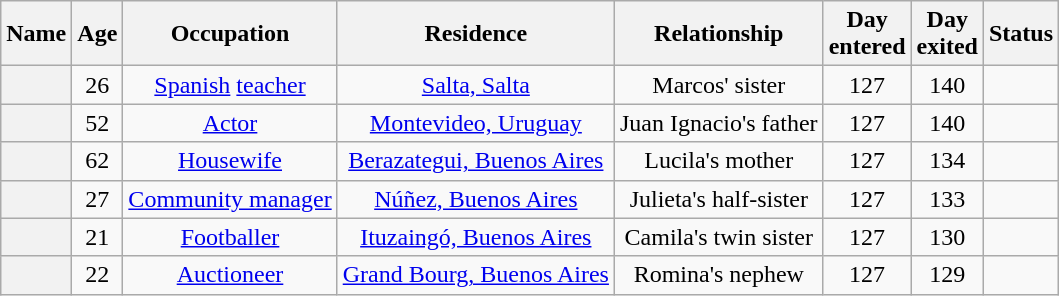<table class="wikitable sortable" style="text-align:center;">
<tr>
<th scope="col">Name</th>
<th scope="col">Age</th>
<th scope="col" class="unsortable">Occupation</th>
<th scope="col">Residence</th>
<th scope="col" class="unsortable">Relationship</th>
<th scope="col" class="unsortable">Day<br>entered</th>
<th scope="col">Day<br>exited</th>
<th scope="col" class="unsortable">Status</th>
</tr>
<tr>
<th scope="row"></th>
<td>26</td>
<td><a href='#'>Spanish</a> <a href='#'>teacher</a></td>
<td><a href='#'>Salta, Salta</a></td>
<td>Marcos' sister</td>
<td>127</td>
<td>140</td>
<td></td>
</tr>
<tr>
<th scope="row"></th>
<td>52</td>
<td><a href='#'>Actor</a></td>
<td><a href='#'>Montevideo, Uruguay</a></td>
<td>Juan Ignacio's father</td>
<td>127</td>
<td>140</td>
<td></td>
</tr>
<tr>
<th scope="row"></th>
<td>62</td>
<td><a href='#'>Housewife</a></td>
<td><a href='#'>Berazategui, Buenos Aires</a></td>
<td>Lucila's mother</td>
<td>127</td>
<td>134</td>
<td></td>
</tr>
<tr>
<th scope="row"></th>
<td>27</td>
<td><a href='#'>Community manager</a></td>
<td><a href='#'>Núñez, Buenos Aires</a></td>
<td>Julieta's half-sister</td>
<td>127</td>
<td>133</td>
<td></td>
</tr>
<tr>
<th scope="row"></th>
<td>21</td>
<td><a href='#'>Footballer</a></td>
<td><a href='#'>Ituzaingó, Buenos Aires</a></td>
<td>Camila's twin sister</td>
<td>127</td>
<td>130</td>
<td></td>
</tr>
<tr>
<th scope="row"></th>
<td>22</td>
<td><a href='#'>Auctioneer</a></td>
<td><a href='#'>Grand Bourg, Buenos Aires</a></td>
<td>Romina's nephew</td>
<td>127</td>
<td>129</td>
<td></td>
</tr>
</table>
